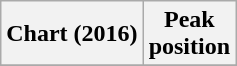<table class="wikitable">
<tr>
<th>Chart (2016)</th>
<th>Peak<br>position</th>
</tr>
<tr>
</tr>
</table>
